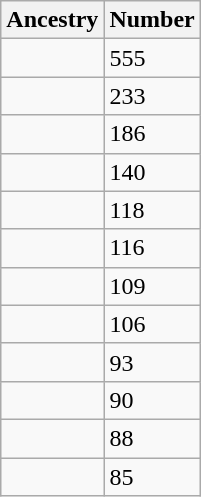<table style="float: right; margin: 1em;" class="wikitable">
<tr>
<th>Ancestry</th>
<th>Number</th>
</tr>
<tr>
<td></td>
<td>555</td>
</tr>
<tr>
<td></td>
<td>233</td>
</tr>
<tr>
<td></td>
<td>186</td>
</tr>
<tr>
<td></td>
<td>140</td>
</tr>
<tr>
<td></td>
<td>118</td>
</tr>
<tr>
<td></td>
<td>116</td>
</tr>
<tr>
<td></td>
<td>109</td>
</tr>
<tr>
<td></td>
<td>106</td>
</tr>
<tr>
<td></td>
<td>93</td>
</tr>
<tr>
<td></td>
<td>90</td>
</tr>
<tr>
<td></td>
<td>88</td>
</tr>
<tr>
<td></td>
<td>85</td>
</tr>
</table>
